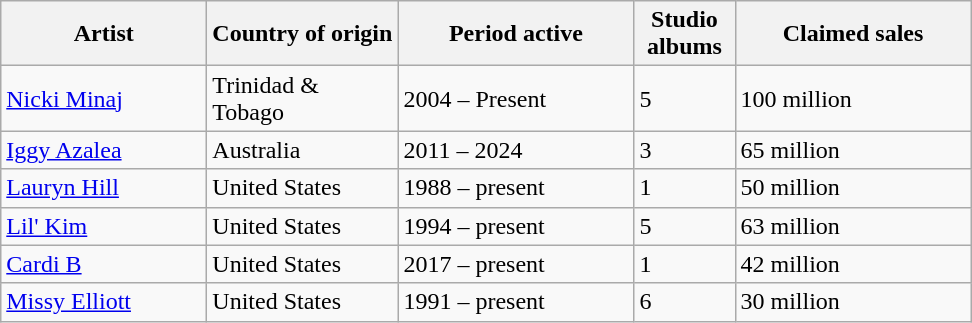<table class="wikitable plainrowheaders sortable">
<tr>
<th scope="col" style="width:130px;">Artist</th>
<th scope="col" style="width:120px;">Country of origin</th>
<th scope="col" style="width:150px;">Period active</th>
<th scope="col" style="width:60px;">Studio albums</th>
<th scope="col" style="width:150px;">Claimed sales</th>
</tr>
<tr>
<td scope="row"><a href='#'>Nicki Minaj</a></td>
<td>Trinidad & Tobago</td>
<td>2004 – Present</td>
<td>5</td>
<td>100 million</td>
</tr>
<tr>
<td><a href='#'>Iggy Azalea</a></td>
<td>Australia</td>
<td>2011 – 2024</td>
<td>3</td>
<td>65 million</td>
</tr>
<tr>
<td scope="row"><a href='#'>Lauryn Hill</a></td>
<td>United States</td>
<td>1988 – present</td>
<td>1</td>
<td>50 million</td>
</tr>
<tr>
<td scope="row"><a href='#'>Lil' Kim</a></td>
<td>United States</td>
<td>1994 – present</td>
<td>5</td>
<td>63 million</td>
</tr>
<tr>
<td><a href='#'>Cardi B</a></td>
<td>United States</td>
<td>2017 – present</td>
<td>1</td>
<td>42 million</td>
</tr>
<tr>
<td scope="row"><a href='#'>Missy Elliott</a></td>
<td>United States</td>
<td>1991 – present</td>
<td>6</td>
<td>30 million</td>
</tr>
</table>
